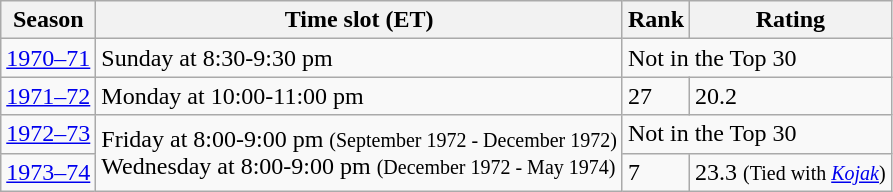<table class="wikitable">
<tr>
<th>Season</th>
<th>Time slot (ET)</th>
<th>Rank</th>
<th>Rating</th>
</tr>
<tr>
<td><a href='#'>1970–71</a></td>
<td>Sunday at 8:30-9:30 pm</td>
<td colspan="2">Not in the Top 30</td>
</tr>
<tr>
<td><a href='#'>1971–72</a></td>
<td>Monday at 10:00-11:00 pm</td>
<td>27</td>
<td>20.2</td>
</tr>
<tr>
<td><a href='#'>1972–73</a></td>
<td rowspan="2">Friday at 8:00-9:00 pm <small>(September 1972 - December 1972)</small><br>Wednesday at 8:00-9:00 pm <small>(December 1972 - May 1974)</small></td>
<td colspan="2">Not in the Top 30</td>
</tr>
<tr>
<td><a href='#'>1973–74</a></td>
<td>7</td>
<td>23.3 <small>(Tied with <em><a href='#'>Kojak</a></em>)</small></td>
</tr>
</table>
